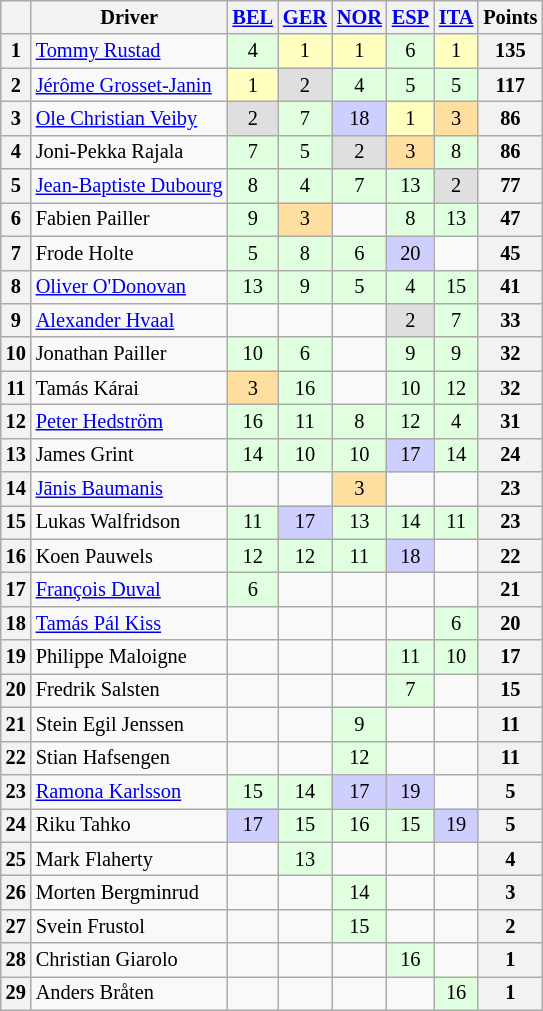<table class="wikitable" style="font-size: 85%; text-align: center;">
<tr valign="top">
<th valign="middle"></th>
<th valign="middle">Driver</th>
<th><a href='#'>BEL</a> <br></th>
<th><a href='#'>GER</a> <br></th>
<th><a href='#'>NOR</a> <br></th>
<th><a href='#'>ESP</a> <br></th>
<th><a href='#'>ITA</a> <br></th>
<th valign="middle">Points</th>
</tr>
<tr>
<th>1</th>
<td align=left> <a href='#'>Tommy Rustad</a></td>
<td style="background:#dfffdf;">4</td>
<td style="background:#ffffbf;">1</td>
<td style="background:#ffffbf;">1</td>
<td style="background:#dfffdf;">6</td>
<td style="background:#ffffbf;">1</td>
<th>135</th>
</tr>
<tr>
<th>2</th>
<td align=left> <a href='#'>Jérôme Grosset-Janin</a></td>
<td style="background:#ffffbf;">1</td>
<td style="background:#dfdfdf;">2</td>
<td style="background:#dfffdf;">4</td>
<td style="background:#dfffdf;">5</td>
<td style="background:#dfffdf;">5</td>
<th>117</th>
</tr>
<tr>
<th>3</th>
<td align=left> <a href='#'>Ole Christian Veiby</a></td>
<td style="background:#dfdfdf;">2</td>
<td style="background:#dfffdf;">7</td>
<td style="background:#cfcfff;">18</td>
<td style="background:#ffffbf;">1</td>
<td style="background:#ffdf9f;">3</td>
<th>86</th>
</tr>
<tr>
<th>4</th>
<td align=left> Joni-Pekka Rajala</td>
<td style="background:#dfffdf;">7</td>
<td style="background:#dfffdf;">5</td>
<td style="background:#dfdfdf;">2</td>
<td style="background:#ffdf9f;">3</td>
<td style="background:#dfffdf;">8</td>
<th>86</th>
</tr>
<tr>
<th>5</th>
<td align=left> <a href='#'>Jean-Baptiste Dubourg</a></td>
<td style="background:#dfffdf;">8</td>
<td style="background:#dfffdf;">4</td>
<td style="background:#dfffdf;">7</td>
<td style="background:#dfffdf;">13</td>
<td style="background:#dfdfdf;">2</td>
<th>77</th>
</tr>
<tr>
<th>6</th>
<td align=left> Fabien Pailler</td>
<td style="background:#dfffdf;">9</td>
<td style="background:#ffdf9f;">3</td>
<td></td>
<td style="background:#dfffdf;">8</td>
<td style="background:#dfffdf;">13</td>
<th>47</th>
</tr>
<tr>
<th>7</th>
<td align=left> Frode Holte</td>
<td style="background:#dfffdf;">5</td>
<td style="background:#dfffdf;">8</td>
<td style="background:#dfffdf;">6</td>
<td style="background:#cfcfff;">20</td>
<td></td>
<th>45</th>
</tr>
<tr>
<th>8</th>
<td align=left> <a href='#'>Oliver O'Donovan</a></td>
<td style="background:#dfffdf;">13</td>
<td style="background:#dfffdf;">9</td>
<td style="background:#dfffdf;">5</td>
<td style="background:#dfffdf;">4</td>
<td style="background:#dfffdf;">15</td>
<th>41</th>
</tr>
<tr>
<th>9</th>
<td align=left> <a href='#'>Alexander Hvaal</a></td>
<td></td>
<td></td>
<td></td>
<td style="background:#dfdfdf;">2</td>
<td style="background:#dfffdf;">7</td>
<th>33</th>
</tr>
<tr>
<th>10</th>
<td align=left> Jonathan Pailler</td>
<td style="background:#dfffdf;">10</td>
<td style="background:#dfffdf;">6</td>
<td></td>
<td style="background:#dfffdf;">9</td>
<td style="background:#dfffdf;">9</td>
<th>32</th>
</tr>
<tr>
<th>11</th>
<td align=left> Tamás Kárai</td>
<td style="background:#ffdf9f;">3</td>
<td style="background:#dfffdf;">16</td>
<td></td>
<td style="background:#dfffdf;">10</td>
<td style="background:#dfffdf;">12</td>
<th>32</th>
</tr>
<tr>
<th>12</th>
<td align=left> <a href='#'>Peter Hedström</a></td>
<td style="background:#dfffdf;">16</td>
<td style="background:#dfffdf;">11</td>
<td style="background:#dfffdf;">8</td>
<td style="background:#dfffdf;">12</td>
<td style="background:#dfffdf;">4</td>
<th>31</th>
</tr>
<tr>
<th>13</th>
<td align=left> James Grint</td>
<td style="background:#dfffdf;">14</td>
<td style="background:#dfffdf;">10</td>
<td style="background:#dfffdf;">10</td>
<td style="background:#cfcfff;">17</td>
<td style="background:#dfffdf;">14</td>
<th>24</th>
</tr>
<tr>
<th>14</th>
<td align=left> <a href='#'>Jānis Baumanis</a></td>
<td></td>
<td></td>
<td style="background:#ffdf9f;">3</td>
<td></td>
<td></td>
<th>23</th>
</tr>
<tr>
<th>15</th>
<td align=left>Lukas Walfridson</td>
<td style="background:#dfffdf;">11</td>
<td style="background:#cfcfff;">17</td>
<td style="background:#dfffdf;">13</td>
<td style="background:#dfffdf;">14</td>
<td style="background:#dfffdf;">11</td>
<th>23</th>
</tr>
<tr>
<th>16</th>
<td align=left> Koen Pauwels</td>
<td style="background:#dfffdf;">12</td>
<td style="background:#dfffdf;">12</td>
<td style="background:#dfffdf;">11</td>
<td style="background:#cfcfff;">18</td>
<td></td>
<th>22</th>
</tr>
<tr>
<th>17</th>
<td align=left> <a href='#'>François Duval</a></td>
<td style="background:#dfffdf;">6</td>
<td></td>
<td></td>
<td></td>
<td></td>
<th>21</th>
</tr>
<tr>
<th>18</th>
<td align=left> <a href='#'>Tamás Pál Kiss</a></td>
<td></td>
<td></td>
<td></td>
<td></td>
<td style="background:#dfffdf;">6</td>
<th>20</th>
</tr>
<tr>
<th>19</th>
<td align=left> Philippe Maloigne</td>
<td></td>
<td></td>
<td></td>
<td style="background:#dfffdf;">11</td>
<td style="background:#dfffdf;">10</td>
<th>17</th>
</tr>
<tr>
<th>20</th>
<td align=left> Fredrik Salsten</td>
<td></td>
<td></td>
<td></td>
<td style="background:#dfffdf;">7</td>
<td></td>
<th>15</th>
</tr>
<tr>
<th>21</th>
<td align=left> Stein Egil Jenssen</td>
<td></td>
<td></td>
<td style="background:#dfffdf;">9</td>
<td></td>
<td></td>
<th>11</th>
</tr>
<tr>
<th>22</th>
<td align=left>  Stian Hafsengen</td>
<td></td>
<td></td>
<td style="background:#dfffdf;">12</td>
<td></td>
<td></td>
<th>11</th>
</tr>
<tr>
<th>23</th>
<td align=left> <a href='#'>Ramona Karlsson</a></td>
<td style="background:#dfffdf;">15</td>
<td style="background:#dfffdf;">14</td>
<td style="background:#cfcfff;">17</td>
<td style="background:#cfcfff;">19</td>
<td></td>
<th>5</th>
</tr>
<tr>
<th>24</th>
<td align=left> Riku Tahko</td>
<td style="background:#cfcfff;">17</td>
<td style="background:#dfffdf;">15</td>
<td style="background:#dfffdf;">16</td>
<td style="background:#dfffdf;">15</td>
<td style="background:#cfcfff;">19</td>
<th>5</th>
</tr>
<tr>
<th>25</th>
<td align=left> Mark Flaherty</td>
<td></td>
<td style="background:#dfffdf;">13</td>
<td></td>
<td></td>
<td></td>
<th>4</th>
</tr>
<tr>
<th>26</th>
<td align=left> Morten Bergminrud</td>
<td></td>
<td></td>
<td style="background:#dfffdf;">14</td>
<td></td>
<td></td>
<th>3</th>
</tr>
<tr>
<th>27</th>
<td align=left> Svein Frustol</td>
<td></td>
<td></td>
<td style="background:#dfffdf;">15</td>
<td></td>
<td></td>
<th>2</th>
</tr>
<tr>
<th>28</th>
<td align=left> Christian Giarolo</td>
<td></td>
<td></td>
<td></td>
<td style="background:#dfffdf;">16</td>
<td></td>
<th>1</th>
</tr>
<tr>
<th>29</th>
<td align=left> Anders Bråten</td>
<td></td>
<td></td>
<td></td>
<td></td>
<td style="background:#dfffdf;">16</td>
<th>1</th>
</tr>
</table>
